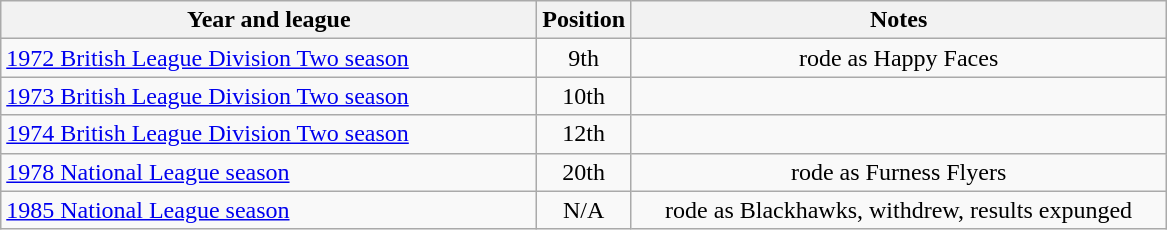<table class="wikitable">
<tr>
<th width=350>Year and league</th>
<th width=50>Position</th>
<th width=350>Notes</th>
</tr>
<tr align=center>
<td align="left"><a href='#'>1972 British League Division Two season</a></td>
<td>9th</td>
<td>rode as Happy Faces</td>
</tr>
<tr align=center>
<td align="left"><a href='#'>1973 British League Division Two season</a></td>
<td>10th</td>
<td></td>
</tr>
<tr align=center>
<td align="left"><a href='#'>1974 British League Division Two season</a></td>
<td>12th</td>
<td></td>
</tr>
<tr align=center>
<td align="left"><a href='#'>1978 National League season</a></td>
<td>20th</td>
<td>rode as Furness Flyers</td>
</tr>
<tr align=center>
<td align="left"><a href='#'>1985 National League season</a></td>
<td>N/A</td>
<td>rode as Blackhawks, withdrew, results expunged</td>
</tr>
</table>
